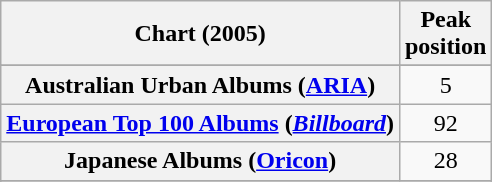<table class="wikitable sortable plainrowheaders" style="text-align:center">
<tr>
<th align="center">Chart (2005)</th>
<th align="center">Peak<br>position</th>
</tr>
<tr>
</tr>
<tr>
<th scope="row">Australian Urban Albums (<a href='#'>ARIA</a>)</th>
<td>5</td>
</tr>
<tr>
<th scope="row"><a href='#'>European Top 100 Albums</a> (<em><a href='#'>Billboard</a></em>)</th>
<td>92</td>
</tr>
<tr>
<th scope="row">Japanese Albums (<a href='#'>Oricon</a>)</th>
<td style="text-align:center;">28</td>
</tr>
<tr>
</tr>
<tr>
</tr>
<tr>
</tr>
<tr>
</tr>
<tr>
</tr>
</table>
